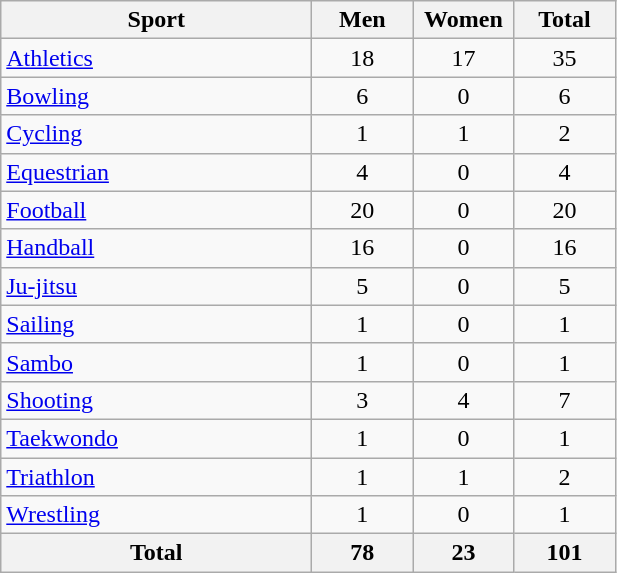<table class="wikitable" style="text-align:center;">
<tr>
<th width=200>Sport</th>
<th width=60>Men</th>
<th width=60>Women</th>
<th width=60>Total</th>
</tr>
<tr>
<td align=left><a href='#'>Athletics</a></td>
<td>18</td>
<td>17</td>
<td>35</td>
</tr>
<tr>
<td align=left><a href='#'>Bowling</a></td>
<td>6</td>
<td>0</td>
<td>6</td>
</tr>
<tr>
<td align=left><a href='#'>Cycling</a></td>
<td>1</td>
<td>1</td>
<td>2</td>
</tr>
<tr>
<td align=left><a href='#'>Equestrian</a></td>
<td>4</td>
<td>0</td>
<td>4</td>
</tr>
<tr>
<td align=left><a href='#'>Football</a></td>
<td>20</td>
<td>0</td>
<td>20</td>
</tr>
<tr>
<td align=left><a href='#'>Handball</a></td>
<td>16</td>
<td>0</td>
<td>16</td>
</tr>
<tr>
<td align=left><a href='#'>Ju-jitsu</a></td>
<td>5</td>
<td>0</td>
<td>5</td>
</tr>
<tr>
<td align=left><a href='#'>Sailing</a></td>
<td>1</td>
<td>0</td>
<td>1</td>
</tr>
<tr>
<td align=left><a href='#'>Sambo</a></td>
<td>1</td>
<td>0</td>
<td>1</td>
</tr>
<tr>
<td align=left><a href='#'>Shooting</a></td>
<td>3</td>
<td>4</td>
<td>7</td>
</tr>
<tr>
<td align=left><a href='#'>Taekwondo</a></td>
<td>1</td>
<td>0</td>
<td>1</td>
</tr>
<tr>
<td align=left><a href='#'>Triathlon</a></td>
<td>1</td>
<td>1</td>
<td>2</td>
</tr>
<tr>
<td align=left><a href='#'>Wrestling</a></td>
<td>1</td>
<td>0</td>
<td>1</td>
</tr>
<tr>
<th>Total</th>
<th>78</th>
<th>23</th>
<th>101</th>
</tr>
</table>
